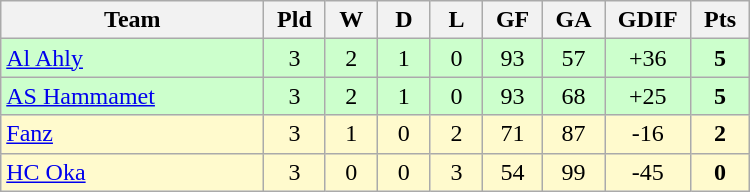<table class=wikitable style="text-align:center" width=500>
<tr>
<th width=25%>Team</th>
<th width=5%>Pld</th>
<th width=5%>W</th>
<th width=5%>D</th>
<th width=5%>L</th>
<th width=5%>GF</th>
<th width=5%>GA</th>
<th width=5%>GDIF</th>
<th width=5%>Pts</th>
</tr>
<tr bgcolor=#ccffcc>
<td align="left"> <a href='#'>Al Ahly</a></td>
<td>3</td>
<td>2</td>
<td>1</td>
<td>0</td>
<td>93</td>
<td>57</td>
<td>+36</td>
<td><strong>5</strong></td>
</tr>
<tr bgcolor=#ccffcc>
<td align="left"> <a href='#'>AS Hammamet</a></td>
<td>3</td>
<td>2</td>
<td>1</td>
<td>0</td>
<td>93</td>
<td>68</td>
<td>+25</td>
<td><strong>5</strong></td>
</tr>
<tr bgcolor=#fffacd>
<td align="left"> <a href='#'>Fanz</a></td>
<td>3</td>
<td>1</td>
<td>0</td>
<td>2</td>
<td>71</td>
<td>87</td>
<td>-16</td>
<td><strong>2</strong></td>
</tr>
<tr bgcolor=#fffacd>
<td align="left"> <a href='#'>HC Oka</a></td>
<td>3</td>
<td>0</td>
<td>0</td>
<td>3</td>
<td>54</td>
<td>99</td>
<td>-45</td>
<td><strong>0</strong></td>
</tr>
</table>
